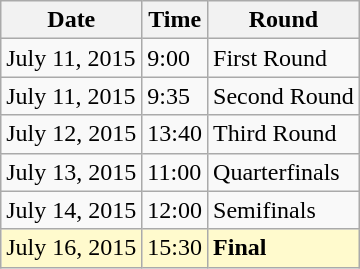<table class="wikitable">
<tr>
<th>Date</th>
<th>Time</th>
<th>Round</th>
</tr>
<tr>
<td>July 11, 2015</td>
<td>9:00</td>
<td>First Round</td>
</tr>
<tr>
<td>July 11, 2015</td>
<td>9:35</td>
<td>Second Round</td>
</tr>
<tr>
<td>July 12, 2015</td>
<td>13:40</td>
<td>Third Round</td>
</tr>
<tr>
<td>July 13, 2015</td>
<td>11:00</td>
<td>Quarterfinals</td>
</tr>
<tr>
<td>July 14, 2015</td>
<td>12:00</td>
<td>Semifinals</td>
</tr>
<tr style=background:lemonchiffon>
<td>July 16, 2015</td>
<td>15:30</td>
<td><strong>Final</strong></td>
</tr>
</table>
